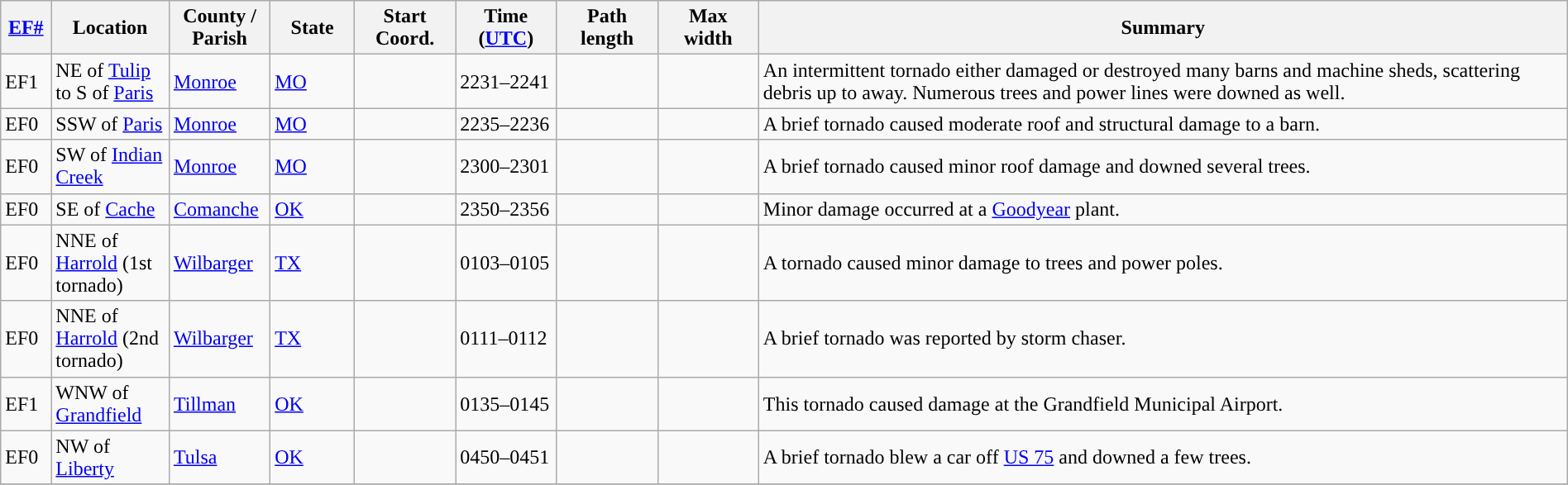<table class="wikitable sortable" style="width:100%;">
<tr>
<th scope="col"  style="width:3%; text-align:center;"><a href='#'>EF#</a></th>
<th scope="col"  style="width:7%; text-align:center;" class="unsortable">Location</th>
<th scope="col"  style="width:6%; text-align:center;" class="unsortable">County / Parish</th>
<th scope="col"  style="width:5%; text-align:center;">State</th>
<th scope="col"  style="width:6%; text-align:center;">Start Coord.</th>
<th scope="col"  style="width:6%; text-align:center;">Time (<a href='#'>UTC</a>)</th>
<th scope="col"  style="width:6%; text-align:center;">Path length</th>
<th scope="col"  style="width:6%; text-align:center;">Max width</th>
<th scope="col" class="unsortable" style="width:48%; text-align:center;">Summary</th>
</tr>
<tr>
<td>EF1</td>
<td>NE of <a href='#'>Tulip</a> to S of <a href='#'>Paris</a></td>
<td><a href='#'>Monroe</a></td>
<td><a href='#'>MO</a></td>
<td></td>
<td>2231–2241</td>
<td></td>
<td></td>
<td>An intermittent tornado either damaged or destroyed many barns and machine sheds, scattering debris up to  away. Numerous trees and power lines were downed as well.</td>
</tr>
<tr>
<td>EF0</td>
<td>SSW of <a href='#'>Paris</a></td>
<td><a href='#'>Monroe</a></td>
<td><a href='#'>MO</a></td>
<td></td>
<td>2235–2236</td>
<td></td>
<td></td>
<td>A brief tornado caused moderate roof and structural damage to a barn.</td>
</tr>
<tr>
<td>EF0</td>
<td>SW of <a href='#'>Indian Creek</a></td>
<td><a href='#'>Monroe</a></td>
<td><a href='#'>MO</a></td>
<td></td>
<td>2300–2301</td>
<td></td>
<td></td>
<td>A brief tornado caused minor roof damage and downed several trees.</td>
</tr>
<tr>
<td>EF0</td>
<td>SE of <a href='#'>Cache</a></td>
<td><a href='#'>Comanche</a></td>
<td><a href='#'>OK</a></td>
<td></td>
<td>2350–2356</td>
<td></td>
<td></td>
<td>Minor damage occurred at a <a href='#'>Goodyear</a> plant.</td>
</tr>
<tr>
<td>EF0</td>
<td>NNE of <a href='#'>Harrold</a> (1st tornado)</td>
<td><a href='#'>Wilbarger</a></td>
<td><a href='#'>TX</a></td>
<td></td>
<td>0103–0105</td>
<td></td>
<td></td>
<td>A tornado caused minor damage to trees and power poles.</td>
</tr>
<tr>
<td>EF0</td>
<td>NNE of <a href='#'>Harrold</a> (2nd tornado)</td>
<td><a href='#'>Wilbarger</a></td>
<td><a href='#'>TX</a></td>
<td></td>
<td>0111–0112</td>
<td></td>
<td></td>
<td>A brief tornado was reported by storm chaser.</td>
</tr>
<tr>
<td>EF1</td>
<td>WNW of <a href='#'>Grandfield</a></td>
<td><a href='#'>Tillman</a></td>
<td><a href='#'>OK</a></td>
<td></td>
<td>0135–0145</td>
<td></td>
<td></td>
<td>This tornado caused damage at the Grandfield Municipal Airport.</td>
</tr>
<tr>
<td>EF0</td>
<td>NW of <a href='#'>Liberty</a></td>
<td><a href='#'>Tulsa</a></td>
<td><a href='#'>OK</a></td>
<td></td>
<td>0450–0451</td>
<td></td>
<td></td>
<td>A brief tornado blew a car off <a href='#'>US 75</a> and downed a few trees.</td>
</tr>
<tr>
</tr>
</table>
